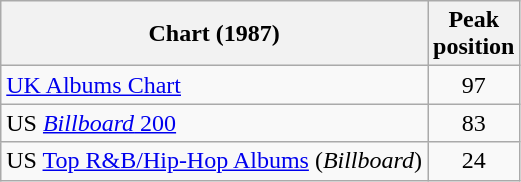<table class="wikitable sortable">
<tr>
<th>Chart (1987)</th>
<th>Peak<br>position</th>
</tr>
<tr>
<td><a href='#'>UK Albums Chart</a></td>
<td style="text-align:center;">97</td>
</tr>
<tr>
<td>US <a href='#'><em>Billboard</em> 200</a></td>
<td style="text-align:center;">83</td>
</tr>
<tr>
<td>US <a href='#'>Top R&B/Hip-Hop Albums</a> (<em>Billboard</em>)</td>
<td style="text-align:center;">24</td>
</tr>
</table>
